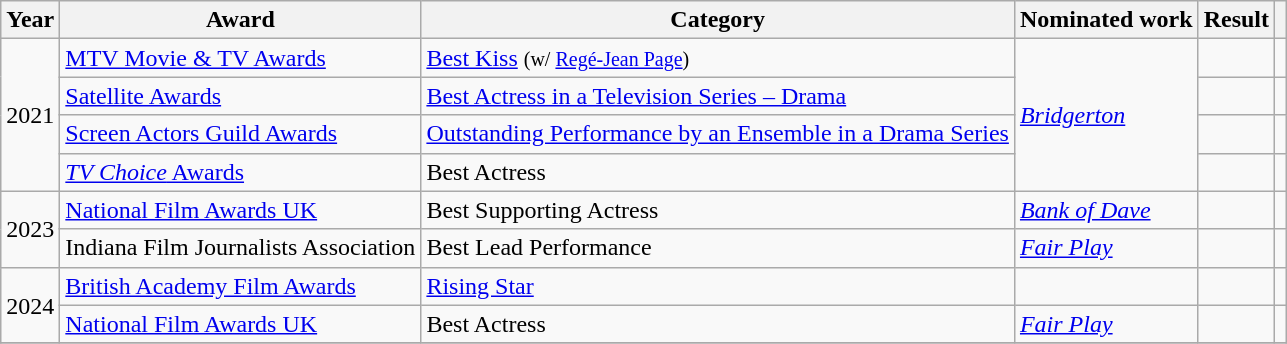<table class="wikitable plainrowheaders sortable">
<tr>
<th>Year</th>
<th>Award</th>
<th>Category</th>
<th>Nominated work</th>
<th>Result</th>
<th class="unsortable"></th>
</tr>
<tr>
<td rowspan="4" style="text-align:center;">2021</td>
<td><a href='#'>MTV Movie & TV Awards</a></td>
<td><a href='#'>Best Kiss</a> <small>(w/ <a href='#'>Regé-Jean Page</a>)</small></td>
<td rowspan="4"><em><a href='#'>Bridgerton</a></em></td>
<td></td>
<td align="center"></td>
</tr>
<tr>
<td><a href='#'>Satellite Awards</a></td>
<td><a href='#'>Best Actress in a Television Series – Drama</a></td>
<td></td>
<td align="center"></td>
</tr>
<tr>
<td><a href='#'>Screen Actors Guild Awards</a></td>
<td><a href='#'>Outstanding Performance by an Ensemble in a Drama Series</a></td>
<td></td>
<td align="center"></td>
</tr>
<tr>
<td><a href='#'><em>TV Choice</em> Awards</a></td>
<td>Best Actress</td>
<td></td>
<td align="center"></td>
</tr>
<tr>
<td rowspan="2" style="text-align:center;">2023</td>
<td><a href='#'>National Film Awards UK</a></td>
<td>Best Supporting Actress</td>
<td><em><a href='#'>Bank of Dave</a></em></td>
<td></td>
<td align="center"></td>
</tr>
<tr>
<td>Indiana Film Journalists Association</td>
<td>Best Lead Performance</td>
<td><em><a href='#'>Fair Play</a></em></td>
<td></td>
<td align="center"></td>
</tr>
<tr>
<td rowspan="2" style="text-align:center;">2024</td>
<td><a href='#'>British Academy Film Awards</a></td>
<td><a href='#'>Rising Star</a></td>
<td></td>
<td></td>
<td align="center"></td>
</tr>
<tr>
<td><a href='#'>National Film Awards UK</a></td>
<td>Best Actress</td>
<td><em><a href='#'>Fair Play</a></em></td>
<td></td>
<td align="center"></td>
</tr>
<tr>
</tr>
</table>
